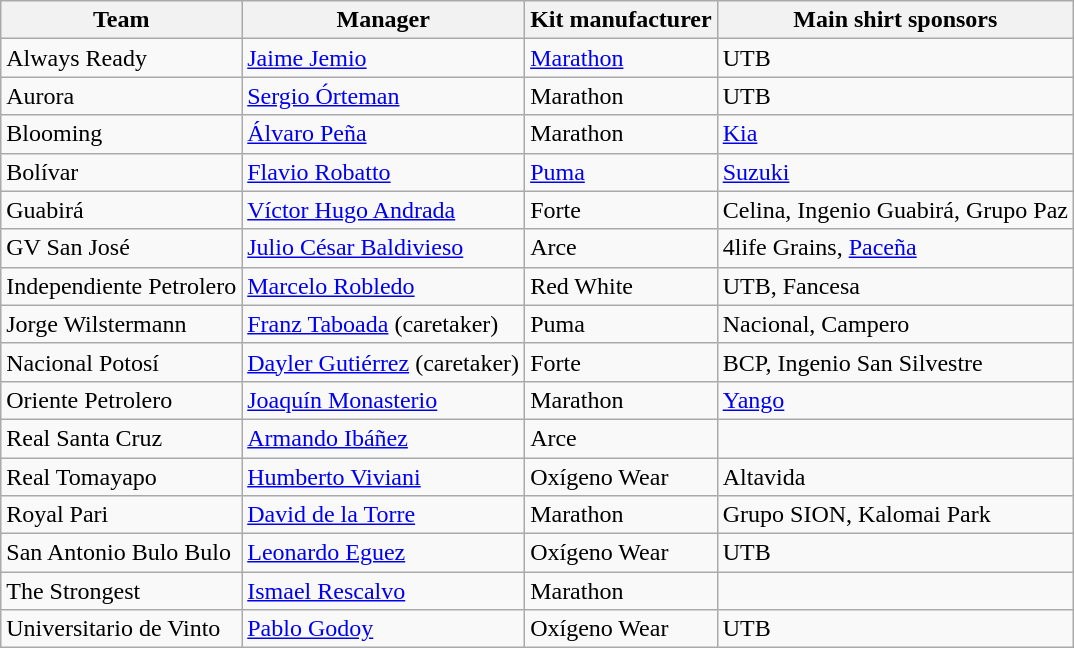<table class="wikitable sortable" style="text-align: left;">
<tr>
<th>Team</th>
<th>Manager</th>
<th>Kit manufacturer</th>
<th>Main shirt sponsors</th>
</tr>
<tr>
<td>Always Ready</td>
<td> <a href='#'>Jaime Jemio</a></td>
<td><a href='#'>Marathon</a></td>
<td>UTB</td>
</tr>
<tr>
<td>Aurora</td>
<td> <a href='#'>Sergio Órteman</a></td>
<td>Marathon</td>
<td>UTB</td>
</tr>
<tr>
<td>Blooming</td>
<td> <a href='#'>Álvaro Peña</a></td>
<td>Marathon</td>
<td><a href='#'>Kia</a></td>
</tr>
<tr>
<td>Bolívar</td>
<td> <a href='#'>Flavio Robatto</a></td>
<td><a href='#'>Puma</a></td>
<td><a href='#'>Suzuki</a></td>
</tr>
<tr>
<td>Guabirá</td>
<td> <a href='#'>Víctor Hugo Andrada</a></td>
<td>Forte</td>
<td>Celina, Ingenio Guabirá, Grupo Paz</td>
</tr>
<tr>
<td>GV San José</td>
<td> <a href='#'>Julio César Baldivieso</a></td>
<td>Arce</td>
<td>4life Grains, <a href='#'>Paceña</a></td>
</tr>
<tr>
<td>Independiente Petrolero</td>
<td> <a href='#'>Marcelo Robledo</a></td>
<td>Red White</td>
<td>UTB, Fancesa</td>
</tr>
<tr>
<td>Jorge Wilstermann</td>
<td> <a href='#'>Franz Taboada</a> (caretaker)</td>
<td>Puma</td>
<td>Nacional, Campero</td>
</tr>
<tr>
<td>Nacional Potosí</td>
<td> <a href='#'>Dayler Gutiérrez</a> (caretaker)</td>
<td>Forte</td>
<td>BCP, Ingenio San Silvestre</td>
</tr>
<tr>
<td>Oriente Petrolero</td>
<td> <a href='#'>Joaquín Monasterio</a></td>
<td>Marathon</td>
<td><a href='#'>Yango</a></td>
</tr>
<tr>
<td>Real Santa Cruz</td>
<td> <a href='#'>Armando Ibáñez</a></td>
<td>Arce</td>
<td></td>
</tr>
<tr>
<td>Real Tomayapo</td>
<td> <a href='#'>Humberto Viviani</a></td>
<td>Oxígeno Wear</td>
<td>Altavida</td>
</tr>
<tr>
<td>Royal Pari</td>
<td> <a href='#'>David de la Torre</a></td>
<td>Marathon</td>
<td>Grupo SION, Kalomai Park</td>
</tr>
<tr>
<td>San Antonio Bulo Bulo</td>
<td> <a href='#'>Leonardo Eguez</a></td>
<td>Oxígeno Wear</td>
<td>UTB</td>
</tr>
<tr>
<td>The Strongest</td>
<td> <a href='#'>Ismael Rescalvo</a></td>
<td>Marathon</td>
<td></td>
</tr>
<tr>
<td>Universitario de Vinto</td>
<td> <a href='#'>Pablo Godoy</a></td>
<td>Oxígeno Wear</td>
<td>UTB</td>
</tr>
</table>
